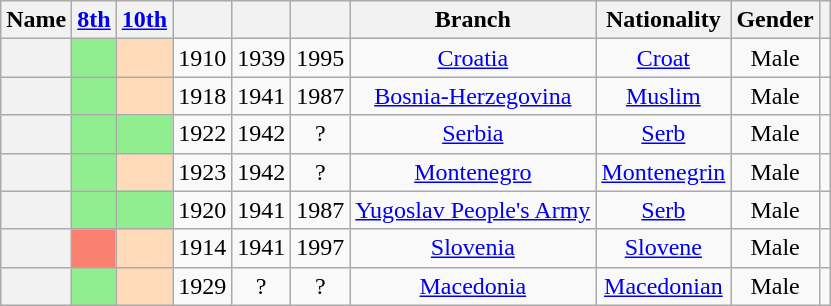<table class="wikitable sortable" style=text-align:center>
<tr>
<th scope="col">Name</th>
<th scope="col"><a href='#'>8th</a></th>
<th scope="col"><a href='#'>10th</a></th>
<th scope="col"></th>
<th scope="col"></th>
<th scope="col"></th>
<th scope="col">Branch</th>
<th scope="col">Nationality</th>
<th scope="col">Gender</th>
<th scope="col" class="unsortable"></th>
</tr>
<tr>
<th align="center" scope="row" style="font-weight:normal;"></th>
<td bgcolor = LightGreen></td>
<td bgcolor = PeachPuff></td>
<td>1910</td>
<td>1939</td>
<td>1995</td>
<td><a href='#'>Croatia</a></td>
<td><a href='#'>Croat</a></td>
<td>Male</td>
<td></td>
</tr>
<tr>
<th align="center" scope="row" style="font-weight:normal;"></th>
<td bgcolor = LightGreen></td>
<td bgcolor = PeachPuff></td>
<td>1918</td>
<td>1941</td>
<td>1987</td>
<td><a href='#'>Bosnia-Herzegovina</a></td>
<td><a href='#'>Muslim</a></td>
<td>Male</td>
<td></td>
</tr>
<tr>
<th align="center" scope="row" style="font-weight:normal;"></th>
<td bgcolor = LightGreen></td>
<td bgcolor = LightGreen></td>
<td>1922</td>
<td>1942</td>
<td>?</td>
<td><a href='#'>Serbia</a></td>
<td><a href='#'>Serb</a></td>
<td>Male</td>
<td></td>
</tr>
<tr>
<th align="center" scope="row" style="font-weight:normal;"></th>
<td bgcolor = LightGreen></td>
<td bgcolor = PeachPuff></td>
<td>1923</td>
<td>1942</td>
<td>?</td>
<td><a href='#'>Montenegro</a></td>
<td><a href='#'>Montenegrin</a></td>
<td>Male</td>
<td></td>
</tr>
<tr>
<th align="center" scope="row" style="font-weight:normal;"></th>
<td bgcolor = LightGreen></td>
<td bgcolor = LightGreen></td>
<td>1920</td>
<td>1941</td>
<td>1987</td>
<td><a href='#'>Yugoslav People's Army</a></td>
<td><a href='#'>Serb</a></td>
<td>Male</td>
<td></td>
</tr>
<tr>
<th align="center" scope="row" style="font-weight:normal;"></th>
<td bgcolor = Salmon></td>
<td bgcolor = PeachPuff></td>
<td>1914</td>
<td>1941</td>
<td>1997</td>
<td><a href='#'>Slovenia</a></td>
<td><a href='#'>Slovene</a></td>
<td>Male</td>
<td></td>
</tr>
<tr>
<th align="center" scope="row" style="font-weight:normal;"></th>
<td bgcolor = LightGreen></td>
<td bgcolor = PeachPuff></td>
<td>1929</td>
<td>?</td>
<td>?</td>
<td><a href='#'>Macedonia</a></td>
<td><a href='#'>Macedonian</a></td>
<td>Male</td>
<td></td>
</tr>
</table>
